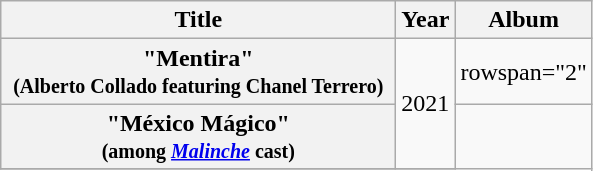<table class="wikitable plainrowheaders" style="text-align:center;">
<tr>
<th scope="col" style="width:16em;">Title</th>
<th scope="col">Year</th>
<th>Album</th>
</tr>
<tr>
<th scope="row">"Mentira"<br><small>(Alberto Collado featuring Chanel Terrero)</small></th>
<td rowspan="2">2021</td>
<td>rowspan="2" </td>
</tr>
<tr>
<th scope="row">"México Mágico"<br><small>(among <em><a href='#'>Malinche</a></em> cast)</small></th>
</tr>
<tr>
</tr>
</table>
